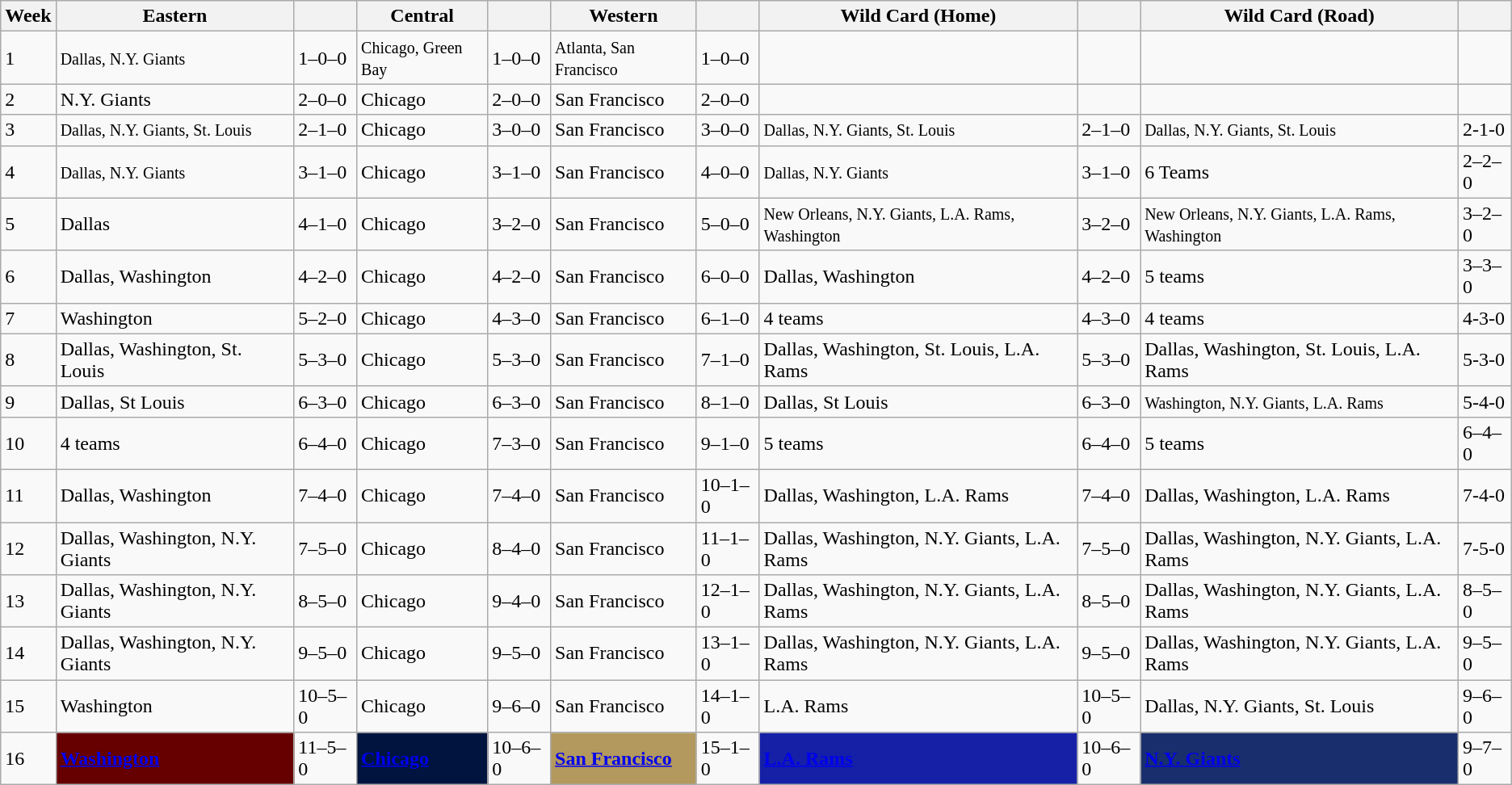<table class="wikitable">
<tr>
<th>Week</th>
<th>Eastern</th>
<th></th>
<th>Central</th>
<th></th>
<th>Western</th>
<th></th>
<th>Wild Card (Home)</th>
<th></th>
<th>Wild Card (Road)</th>
<th></th>
</tr>
<tr>
<td>1</td>
<td><small>Dallas, N.Y. Giants</small></td>
<td>1–0–0</td>
<td><small>Chicago, Green Bay</small></td>
<td>1–0–0</td>
<td><small>Atlanta, San Francisco</small></td>
<td>1–0–0</td>
<td></td>
<td></td>
<td></td>
<td></td>
</tr>
<tr>
<td>2</td>
<td>N.Y. Giants</td>
<td>2–0–0</td>
<td>Chicago</td>
<td>2–0–0</td>
<td>San Francisco</td>
<td>2–0–0</td>
<td></td>
<td></td>
<td></td>
<td></td>
</tr>
<tr>
<td>3</td>
<td><small>Dallas, N.Y. Giants, St. Louis</small></td>
<td>2–1–0</td>
<td>Chicago</td>
<td>3–0–0</td>
<td>San Francisco</td>
<td>3–0–0</td>
<td><small>Dallas, N.Y. Giants, St. Louis</small></td>
<td>2–1–0</td>
<td><small>Dallas, N.Y. Giants, St. Louis</small></td>
<td>2-1-0</td>
</tr>
<tr>
<td>4</td>
<td><small>Dallas, N.Y. Giants</small></td>
<td>3–1–0</td>
<td>Chicago</td>
<td>3–1–0</td>
<td>San Francisco</td>
<td>4–0–0</td>
<td><small>Dallas, N.Y. Giants</small></td>
<td>3–1–0</td>
<td>6 Teams</td>
<td>2–2–0</td>
</tr>
<tr>
<td>5</td>
<td>Dallas</td>
<td>4–1–0</td>
<td>Chicago</td>
<td>3–2–0</td>
<td>San Francisco</td>
<td>5–0–0</td>
<td><small>New Orleans, N.Y. Giants, L.A. Rams, Washington</small></td>
<td>3–2–0</td>
<td><small>New Orleans, N.Y. Giants, L.A. Rams, Washington</small></td>
<td>3–2–0</td>
</tr>
<tr>
<td>6</td>
<td>Dallas, Washington</td>
<td>4–2–0</td>
<td>Chicago</td>
<td>4–2–0</td>
<td>San Francisco</td>
<td>6–0–0</td>
<td>Dallas, Washington</td>
<td>4–2–0</td>
<td>5 teams</td>
<td>3–3–0</td>
</tr>
<tr>
<td>7</td>
<td>Washington</td>
<td>5–2–0</td>
<td>Chicago</td>
<td>4–3–0</td>
<td>San Francisco</td>
<td>6–1–0</td>
<td>4 teams</td>
<td>4–3–0</td>
<td>4 teams</td>
<td>4-3-0</td>
</tr>
<tr>
<td>8</td>
<td>Dallas, Washington, St. Louis</td>
<td>5–3–0</td>
<td>Chicago</td>
<td>5–3–0</td>
<td>San Francisco</td>
<td>7–1–0</td>
<td>Dallas, Washington, St. Louis, L.A. Rams</td>
<td>5–3–0</td>
<td>Dallas, Washington, St. Louis, L.A. Rams</td>
<td>5-3-0</td>
</tr>
<tr>
<td>9</td>
<td>Dallas, St Louis</td>
<td>6–3–0</td>
<td>Chicago</td>
<td>6–3–0</td>
<td>San Francisco</td>
<td>8–1–0</td>
<td>Dallas, St Louis</td>
<td>6–3–0</td>
<td><small>Washington, N.Y. Giants, L.A. Rams</small></td>
<td>5-4-0</td>
</tr>
<tr>
<td>10</td>
<td>4 teams</td>
<td>6–4–0</td>
<td>Chicago</td>
<td>7–3–0</td>
<td>San Francisco</td>
<td>9–1–0</td>
<td>5 teams</td>
<td>6–4–0</td>
<td>5 teams</td>
<td>6–4–0</td>
</tr>
<tr>
<td>11</td>
<td>Dallas, Washington</td>
<td>7–4–0</td>
<td>Chicago</td>
<td>7–4–0</td>
<td>San Francisco</td>
<td>10–1–0</td>
<td>Dallas, Washington, L.A. Rams</td>
<td>7–4–0</td>
<td>Dallas, Washington, L.A. Rams</td>
<td>7-4-0</td>
</tr>
<tr>
<td>12</td>
<td>Dallas, Washington, N.Y. Giants</td>
<td>7–5–0</td>
<td>Chicago</td>
<td>8–4–0</td>
<td>San Francisco</td>
<td>11–1–0</td>
<td>Dallas, Washington, N.Y. Giants, L.A. Rams</td>
<td>7–5–0</td>
<td>Dallas, Washington, N.Y. Giants, L.A. Rams</td>
<td>7-5-0</td>
</tr>
<tr>
<td>13</td>
<td>Dallas, Washington, N.Y. Giants</td>
<td>8–5–0</td>
<td>Chicago</td>
<td>9–4–0</td>
<td>San Francisco</td>
<td>12–1–0</td>
<td>Dallas, Washington, N.Y. Giants, L.A. Rams</td>
<td>8–5–0</td>
<td>Dallas, Washington, N.Y. Giants, L.A. Rams</td>
<td>8–5–0</td>
</tr>
<tr>
<td>14</td>
<td>Dallas, Washington, N.Y. Giants</td>
<td>9–5–0</td>
<td>Chicago</td>
<td>9–5–0</td>
<td>San Francisco</td>
<td>13–1–0</td>
<td>Dallas, Washington, N.Y. Giants, L.A. Rams</td>
<td>9–5–0</td>
<td>Dallas, Washington, N.Y. Giants, L.A. Rams</td>
<td>9–5–0</td>
</tr>
<tr>
<td>15</td>
<td>Washington</td>
<td>10–5–0</td>
<td>Chicago</td>
<td>9–6–0</td>
<td>San Francisco</td>
<td>14–1–0</td>
<td>L.A. Rams</td>
<td>10–5–0</td>
<td>Dallas, N.Y. Giants, St. Louis</td>
<td>9–6–0</td>
</tr>
<tr>
<td>16</td>
<td bgcolor="#660000"><strong><a href='#'><span>Washington</span></a></strong></td>
<td>11–5–0</td>
<td bgcolor="#00143F"><strong><a href='#'><span>Chicago</span></a></strong></td>
<td>10–6–0</td>
<td bgcolor="#B3995D"><strong><a href='#'><span>San Francisco</span></a></strong></td>
<td>15–1–0</td>
<td bgcolor="#1520A6"><strong><a href='#'><span>L.A. Rams</span></a></strong></td>
<td>10–6–0</td>
<td bgcolor="#192e6c"><strong><a href='#'><span>N.Y. Giants</span></a></strong></td>
<td>9–7–0</td>
</tr>
</table>
